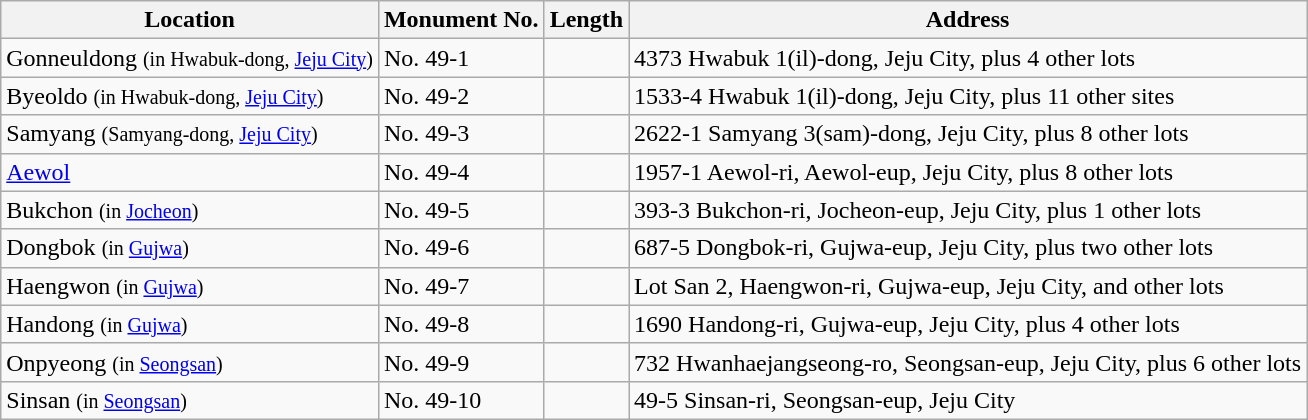<table class="wikitable floatright">
<tr>
<th>Location</th>
<th>Monument No.</th>
<th>Length</th>
<th>Address</th>
</tr>
<tr>
<td>Gonneuldong <small>(in Hwabuk-dong, <a href='#'>Jeju City</a>)</small></td>
<td>No. 49-1</td>
<td></td>
<td>4373 Hwabuk 1(il)-dong, Jeju City, plus 4 other lots</td>
</tr>
<tr>
<td>Byeoldo <small>(in Hwabuk-dong, <a href='#'>Jeju City</a>)</small></td>
<td>No. 49-2</td>
<td></td>
<td>1533-4 Hwabuk 1(il)-dong, Jeju City, plus 11 other sites</td>
</tr>
<tr>
<td>Samyang <small>(Samyang-dong, <a href='#'>Jeju City</a>)</small></td>
<td>No. 49-3</td>
<td></td>
<td>2622-1 Samyang 3(sam)-dong, Jeju City, plus 8 other lots</td>
</tr>
<tr>
<td><a href='#'>Aewol</a></td>
<td>No. 49-4</td>
<td></td>
<td>1957-1 Aewol-ri, Aewol-eup, Jeju City, plus 8 other lots</td>
</tr>
<tr>
<td>Bukchon <small>(in <a href='#'>Jocheon</a>)</small></td>
<td>No. 49-5</td>
<td></td>
<td>393-3 Bukchon-ri, Jocheon-eup, Jeju City, plus 1 other lots</td>
</tr>
<tr>
<td>Dongbok <small>(in <a href='#'>Gujwa</a>)</small></td>
<td>No. 49-6</td>
<td></td>
<td>687-5 Dongbok-ri, Gujwa-eup, Jeju City, plus two other lots</td>
</tr>
<tr>
<td>Haengwon <small>(in <a href='#'>Gujwa</a>)</small></td>
<td>No. 49-7</td>
<td></td>
<td>Lot San 2, Haengwon-ri, Gujwa-eup, Jeju City, and other lots</td>
</tr>
<tr>
<td>Handong <small>(in <a href='#'>Gujwa</a>)</small></td>
<td>No. 49-8</td>
<td></td>
<td>1690 Handong-ri, Gujwa-eup, Jeju City, plus 4 other lots</td>
</tr>
<tr>
<td>Onpyeong <small>(in <a href='#'>Seongsan</a>)</small></td>
<td>No. 49-9</td>
<td></td>
<td>732 Hwanhaejangseong-ro, Seongsan-eup, Jeju City, plus 6 other lots</td>
</tr>
<tr>
<td>Sinsan <small>(in <a href='#'>Seongsan</a>)</small></td>
<td>No. 49-10</td>
<td></td>
<td>49-5 Sinsan-ri, Seongsan-eup, Jeju City</td>
</tr>
</table>
